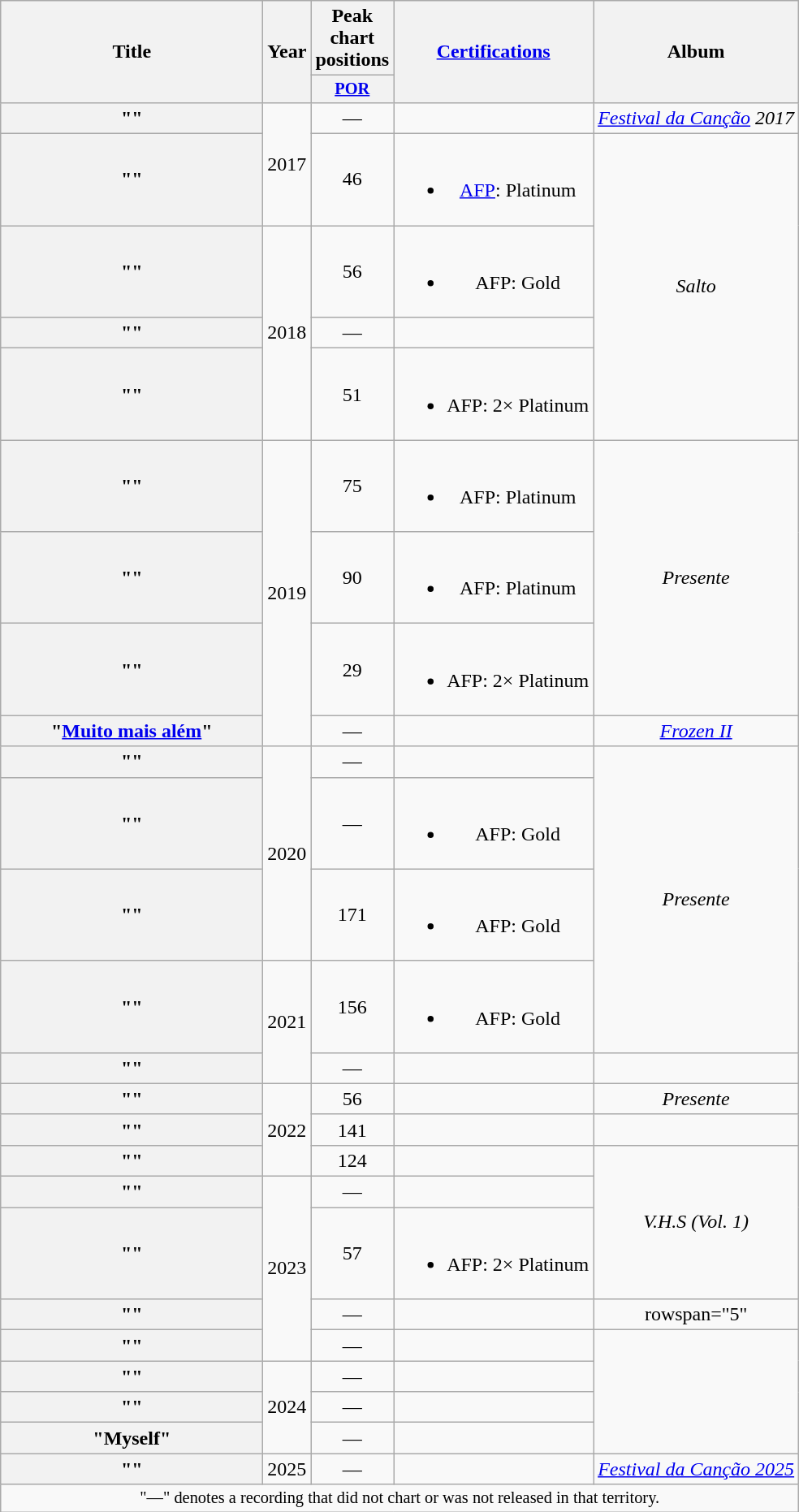<table class="wikitable plainrowheaders" style="text-align:center;" border="1">
<tr>
<th scope="col" rowspan="2" style="width:13em;">Title</th>
<th scope="col" rowspan="2">Year</th>
<th scope="col">Peak chart positions</th>
<th scope="col" rowspan="2"><a href='#'>Certifications</a></th>
<th scope="col" rowspan="2">Album</th>
</tr>
<tr>
<th scope="col" style="width:3em;font-size:85%;"><a href='#'>POR</a><br></th>
</tr>
<tr>
<th scope="row">""</th>
<td rowspan="2">2017</td>
<td>—</td>
<td></td>
<td><em><a href='#'>Festival da Canção</a> 2017</em></td>
</tr>
<tr>
<th scope="row">""</th>
<td>46</td>
<td><br><ul><li><a href='#'>AFP</a>: Platinum</li></ul></td>
<td rowspan="4"><em>Salto</em></td>
</tr>
<tr>
<th scope="row">""</th>
<td rowspan="3">2018</td>
<td>56</td>
<td><br><ul><li>AFP: Gold</li></ul></td>
</tr>
<tr>
<th scope="row">""</th>
<td>—</td>
<td></td>
</tr>
<tr>
<th scope="row">""</th>
<td>51</td>
<td><br><ul><li>AFP: 2× Platinum</li></ul></td>
</tr>
<tr>
<th scope="row">""</th>
<td rowspan="4">2019</td>
<td>75</td>
<td><br><ul><li>AFP: Platinum</li></ul></td>
<td rowspan="3"><em>Presente</em></td>
</tr>
<tr>
<th scope="row">""</th>
<td>90</td>
<td><br><ul><li>AFP: Platinum</li></ul></td>
</tr>
<tr>
<th scope="row">""<br></th>
<td>29</td>
<td><br><ul><li>AFP: 2× Platinum</li></ul></td>
</tr>
<tr>
<th scope="row">"<a href='#'>Muito mais além</a>"</th>
<td>—</td>
<td></td>
<td><em><a href='#'>Frozen II</a></em></td>
</tr>
<tr>
<th scope="row">""</th>
<td rowspan="3">2020</td>
<td>—</td>
<td></td>
<td rowspan="4"><em>Presente</em></td>
</tr>
<tr>
<th scope="row">""</th>
<td>—</td>
<td><br><ul><li>AFP: Gold</li></ul></td>
</tr>
<tr>
<th scope="row">""<br></th>
<td>171</td>
<td><br><ul><li>AFP: Gold</li></ul></td>
</tr>
<tr>
<th scope="row">""</th>
<td rowspan="2">2021</td>
<td>156</td>
<td><br><ul><li>AFP: Gold</li></ul></td>
</tr>
<tr>
<th scope="row">""<br></th>
<td>—</td>
<td></td>
<td></td>
</tr>
<tr>
<th scope="row">""<br></th>
<td rowspan="3">2022</td>
<td>56</td>
<td></td>
<td><em>Presente</em></td>
</tr>
<tr>
<th scope="row">""<br></th>
<td>141</td>
<td></td>
<td></td>
</tr>
<tr>
<th scope="row">""</th>
<td>124</td>
<td></td>
<td rowspan="3"><em>V.H.S (Vol. 1)</em></td>
</tr>
<tr>
<th scope="row">""<br></th>
<td rowspan="4">2023</td>
<td>—</td>
<td></td>
</tr>
<tr>
<th scope="row">""</th>
<td>57</td>
<td><br><ul><li>AFP: 2× Platinum</li></ul></td>
</tr>
<tr>
<th scope="row">""<br></th>
<td>—</td>
<td></td>
<td>rowspan="5" </td>
</tr>
<tr>
<th scope="row">""</th>
<td>—</td>
<td></td>
</tr>
<tr>
<th scope="row">""</th>
<td rowspan="3">2024</td>
<td>—</td>
<td></td>
</tr>
<tr>
<th scope="row">""<br></th>
<td>—</td>
<td></td>
</tr>
<tr>
<th scope="row">"Myself"<br></th>
<td>—</td>
<td></td>
</tr>
<tr>
<th scope="row">""</th>
<td>2025</td>
<td>—</td>
<td></td>
<td><em><a href='#'>Festival da Canção 2025</a></em></td>
</tr>
<tr>
<td colspan="5" style="font-size:85%">"—" denotes a recording that did not chart or was not released in that territory.</td>
</tr>
</table>
